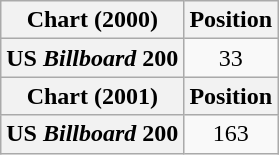<table class="wikitable plainrowheaders" style="text-align:center">
<tr>
<th scope="col">Chart (2000)</th>
<th scope="col">Position</th>
</tr>
<tr>
<th scope="row">US <em>Billboard</em> 200</th>
<td>33</td>
</tr>
<tr>
<th scope="col">Chart (2001)</th>
<th scope="col">Position</th>
</tr>
<tr>
<th scope="row">US <em>Billboard</em> 200</th>
<td>163</td>
</tr>
</table>
